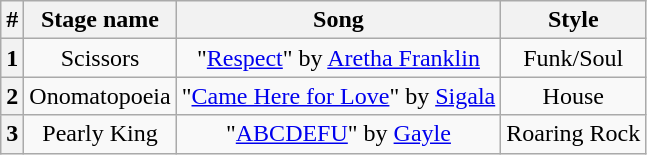<table class="wikitable plainrowheaders" style="text-align: center;">
<tr>
<th>#</th>
<th>Stage name</th>
<th>Song</th>
<th>Style</th>
</tr>
<tr>
<th>1</th>
<td>Scissors</td>
<td>"<a href='#'>Respect</a>" by <a href='#'>Aretha Franklin</a></td>
<td>Funk/Soul</td>
</tr>
<tr>
<th>2</th>
<td>Onomatopoeia</td>
<td>"<a href='#'>Came Here for Love</a>" by <a href='#'>Sigala</a></td>
<td>House</td>
</tr>
<tr>
<th>3</th>
<td>Pearly King</td>
<td>"<a href='#'>ABCDEFU</a>" by <a href='#'>Gayle</a></td>
<td>Roaring Rock</td>
</tr>
</table>
